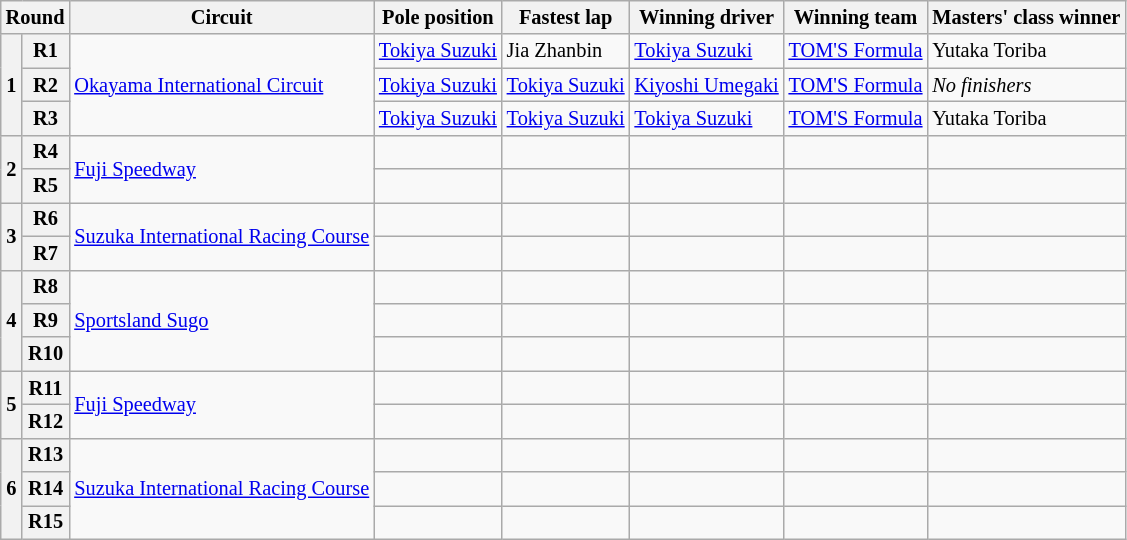<table class="wikitable" style="font-size:85%">
<tr>
<th colspan="2">Round</th>
<th>Circuit</th>
<th>Pole position</th>
<th>Fastest lap</th>
<th>Winning driver</th>
<th>Winning team</th>
<th>Masters' class winner</th>
</tr>
<tr>
<th rowspan="3">1</th>
<th>R1</th>
<td rowspan="3"><a href='#'>Okayama International Circuit</a></td>
<td> <a href='#'>Tokiya Suzuki</a></td>
<td> Jia Zhanbin</td>
<td> <a href='#'>Tokiya Suzuki</a></td>
<td><a href='#'>TOM'S Formula</a></td>
<td> Yutaka Toriba</td>
</tr>
<tr>
<th>R2</th>
<td> <a href='#'>Tokiya Suzuki</a></td>
<td> <a href='#'>Tokiya Suzuki</a></td>
<td> <a href='#'>Kiyoshi Umegaki</a></td>
<td><a href='#'>TOM'S Formula</a></td>
<td><em>No finishers</em></td>
</tr>
<tr>
<th>R3</th>
<td> <a href='#'>Tokiya Suzuki</a></td>
<td> <a href='#'>Tokiya Suzuki</a></td>
<td> <a href='#'>Tokiya Suzuki</a></td>
<td><a href='#'>TOM'S Formula</a></td>
<td> Yutaka Toriba</td>
</tr>
<tr>
<th rowspan="2">2</th>
<th>R4</th>
<td rowspan="2"><a href='#'>Fuji Speedway</a></td>
<td></td>
<td></td>
<td></td>
<td></td>
<td></td>
</tr>
<tr>
<th>R5</th>
<td></td>
<td></td>
<td></td>
<td></td>
<td></td>
</tr>
<tr>
<th rowspan="2">3</th>
<th>R6</th>
<td rowspan="2"><a href='#'>Suzuka International Racing Course</a></td>
<td></td>
<td></td>
<td></td>
<td></td>
<td></td>
</tr>
<tr>
<th>R7</th>
<td></td>
<td></td>
<td></td>
<td></td>
<td></td>
</tr>
<tr>
<th rowspan="3">4</th>
<th>R8</th>
<td rowspan="3"><a href='#'>Sportsland Sugo</a></td>
<td></td>
<td></td>
<td></td>
<td></td>
<td></td>
</tr>
<tr>
<th>R9</th>
<td></td>
<td></td>
<td></td>
<td></td>
<td></td>
</tr>
<tr>
<th>R10</th>
<td></td>
<td></td>
<td></td>
<td></td>
<td></td>
</tr>
<tr>
<th rowspan="2">5</th>
<th>R11</th>
<td rowspan="2"><a href='#'>Fuji Speedway</a></td>
<td></td>
<td></td>
<td></td>
<td></td>
<td></td>
</tr>
<tr>
<th>R12</th>
<td></td>
<td></td>
<td></td>
<td></td>
<td></td>
</tr>
<tr>
<th rowspan="3">6</th>
<th>R13</th>
<td rowspan="3"><a href='#'>Suzuka International Racing Course</a></td>
<td></td>
<td></td>
<td></td>
<td></td>
<td></td>
</tr>
<tr>
<th>R14</th>
<td></td>
<td></td>
<td></td>
<td></td>
<td></td>
</tr>
<tr>
<th>R15</th>
<td></td>
<td></td>
<td></td>
<td></td>
<td></td>
</tr>
</table>
